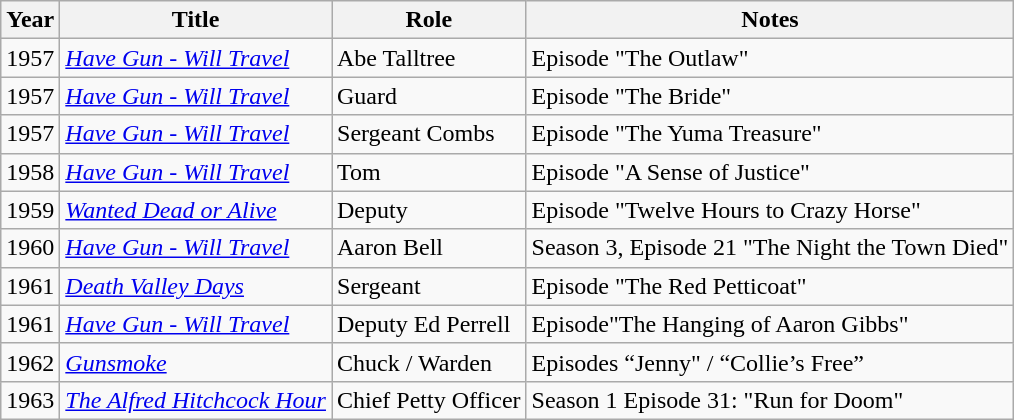<table class="wikitable plainrowheaders sortable">
<tr>
<th scope="col">Year</th>
<th scope="col">Title</th>
<th scope="col">Role</th>
<th scope="col" class="unsortable">Notes</th>
</tr>
<tr>
<td>1957</td>
<td><em><a href='#'>Have Gun - Will Travel</a></em></td>
<td>Abe Talltree</td>
<td>Episode "The Outlaw"</td>
</tr>
<tr>
<td>1957</td>
<td><em><a href='#'>Have Gun - Will Travel</a></em></td>
<td>Guard</td>
<td>Episode "The Bride"</td>
</tr>
<tr>
<td>1957</td>
<td><em><a href='#'>Have Gun - Will Travel</a></em></td>
<td>Sergeant Combs</td>
<td>Episode "The Yuma Treasure"</td>
</tr>
<tr>
<td>1958</td>
<td><em><a href='#'>Have Gun - Will Travel</a></em></td>
<td>Tom</td>
<td>Episode "A Sense of Justice"</td>
</tr>
<tr>
<td>1959</td>
<td><em><a href='#'>Wanted Dead or Alive</a></em></td>
<td>Deputy</td>
<td>Episode "Twelve Hours to Crazy Horse"</td>
</tr>
<tr>
<td>1960</td>
<td><em><a href='#'>Have Gun - Will Travel</a></em></td>
<td>Aaron Bell</td>
<td>Season 3, Episode 21 "The Night the Town Died"</td>
</tr>
<tr>
<td>1961</td>
<td><em><a href='#'>Death Valley Days</a></em></td>
<td>Sergeant</td>
<td>Episode "The Red Petticoat"</td>
</tr>
<tr>
<td>1961</td>
<td><em><a href='#'>Have Gun - Will Travel</a></em></td>
<td>Deputy Ed Perrell</td>
<td>Episode"The Hanging of Aaron Gibbs"</td>
</tr>
<tr>
<td>1962</td>
<td><em><a href='#'>Gunsmoke</a></em></td>
<td>Chuck / Warden</td>
<td>Episodes “Jenny" / “Collie’s Free”</td>
</tr>
<tr>
<td>1963</td>
<td><em><a href='#'>The Alfred Hitchcock Hour</a></em></td>
<td>Chief Petty Officer</td>
<td>Season 1 Episode 31: "Run for Doom"</td>
</tr>
</table>
